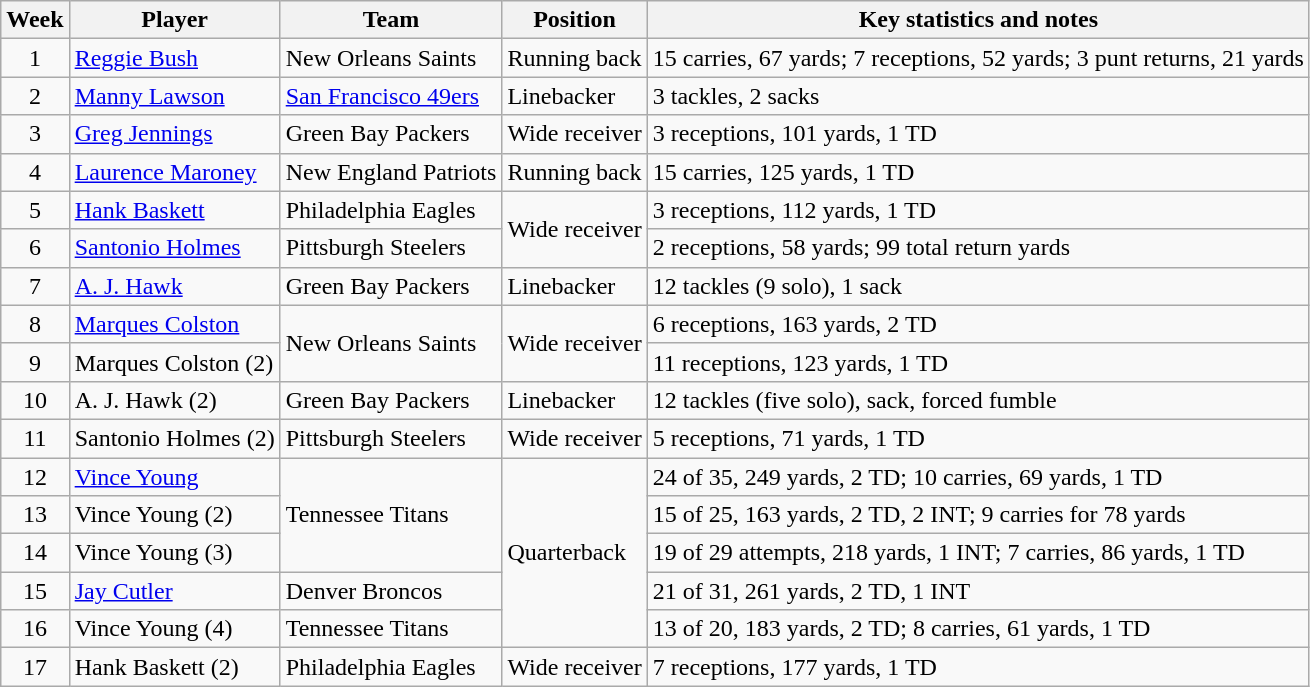<table class="wikitable sortable">
<tr>
<th>Week</th>
<th>Player</th>
<th>Team</th>
<th>Position</th>
<th>Key statistics and notes</th>
</tr>
<tr>
<td align=center>1</td>
<td><a href='#'>Reggie Bush</a></td>
<td>New Orleans Saints</td>
<td>Running back</td>
<td>15 carries, 67 yards; 7 receptions, 52 yards; 3 punt returns, 21 yards</td>
</tr>
<tr>
<td align=center>2</td>
<td><a href='#'>Manny Lawson</a></td>
<td><a href='#'>San Francisco 49ers</a></td>
<td>Linebacker</td>
<td>3 tackles, 2 sacks</td>
</tr>
<tr>
<td align=center>3</td>
<td><a href='#'>Greg Jennings</a></td>
<td>Green Bay Packers</td>
<td>Wide receiver</td>
<td>3 receptions, 101 yards, 1 TD</td>
</tr>
<tr>
<td align=center>4</td>
<td><a href='#'>Laurence Maroney</a></td>
<td>New England Patriots</td>
<td>Running back</td>
<td>15 carries, 125 yards, 1 TD</td>
</tr>
<tr>
<td align=center>5</td>
<td><a href='#'>Hank Baskett</a></td>
<td>Philadelphia Eagles</td>
<td rowspan="2">Wide receiver</td>
<td>3 receptions, 112 yards, 1 TD</td>
</tr>
<tr>
<td align=center>6</td>
<td><a href='#'>Santonio Holmes</a></td>
<td>Pittsburgh Steelers</td>
<td>2 receptions, 58 yards; 99 total return yards</td>
</tr>
<tr>
<td align=center>7</td>
<td><a href='#'>A. J. Hawk</a></td>
<td>Green Bay Packers</td>
<td>Linebacker</td>
<td>12 tackles (9 solo), 1 sack</td>
</tr>
<tr>
<td align=center>8</td>
<td><a href='#'>Marques Colston</a></td>
<td rowspan="2">New Orleans Saints</td>
<td rowspan="2">Wide receiver</td>
<td>6 receptions, 163 yards, 2 TD</td>
</tr>
<tr>
<td align=center>9</td>
<td>Marques Colston (2)</td>
<td>11 receptions, 123 yards, 1 TD</td>
</tr>
<tr>
<td align=center>10</td>
<td>A. J. Hawk (2)</td>
<td>Green Bay Packers</td>
<td>Linebacker</td>
<td>12 tackles (five solo), sack, forced fumble</td>
</tr>
<tr>
<td align=center>11</td>
<td>Santonio Holmes (2)</td>
<td>Pittsburgh Steelers</td>
<td>Wide receiver</td>
<td>5 receptions, 71 yards, 1 TD</td>
</tr>
<tr>
<td align=center>12</td>
<td><a href='#'>Vince Young</a></td>
<td rowspan="3">Tennessee Titans</td>
<td rowspan="5">Quarterback</td>
<td>24 of 35, 249 yards, 2 TD; 10 carries, 69 yards, 1 TD</td>
</tr>
<tr>
<td align=center>13</td>
<td>Vince Young (2)</td>
<td>15 of 25, 163 yards, 2 TD, 2 INT; 9 carries for 78 yards</td>
</tr>
<tr>
<td align=center>14</td>
<td>Vince Young (3)</td>
<td>19 of 29 attempts, 218 yards, 1 INT; 7 carries, 86 yards, 1 TD</td>
</tr>
<tr>
<td align=center>15</td>
<td><a href='#'>Jay Cutler</a></td>
<td>Denver Broncos</td>
<td>21 of 31, 261 yards, 2 TD, 1 INT</td>
</tr>
<tr>
<td align=center>16</td>
<td>Vince Young (4)</td>
<td>Tennessee Titans</td>
<td>13 of 20, 183 yards, 2 TD; 8 carries, 61 yards, 1 TD</td>
</tr>
<tr>
<td align=center>17</td>
<td>Hank Baskett (2)</td>
<td>Philadelphia Eagles</td>
<td>Wide receiver</td>
<td>7 receptions, 177 yards, 1 TD</td>
</tr>
</table>
